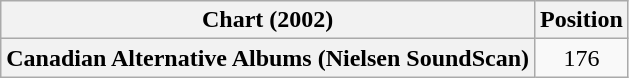<table class="wikitable plainrowheaders">
<tr>
<th scope="col">Chart (2002)</th>
<th scope="col">Position</th>
</tr>
<tr>
<th scope="row">Canadian Alternative Albums (Nielsen SoundScan)</th>
<td align=center>176</td>
</tr>
</table>
